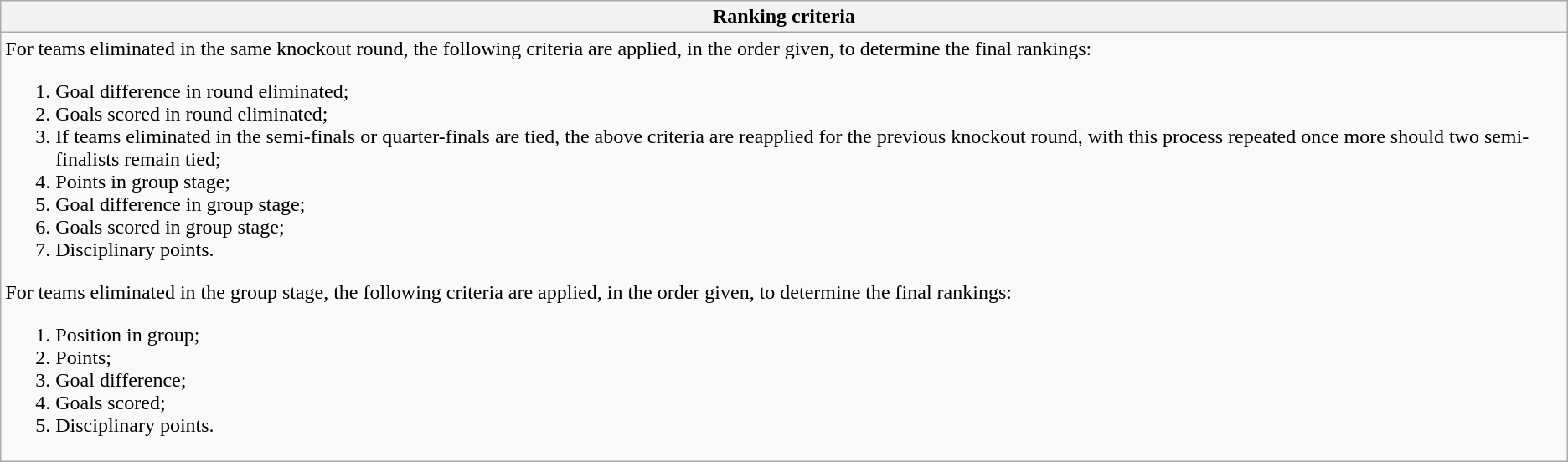<table class="wikitable collapsible collapsed">
<tr>
<th>Ranking criteria</th>
</tr>
<tr>
<td>For teams eliminated in the same knockout round, the following criteria are applied, in the order given, to determine the final rankings:<br><ol><li>Goal difference in round eliminated;</li><li>Goals scored in round eliminated;</li><li>If teams eliminated in the semi-finals or quarter-finals are tied, the above criteria are reapplied for the previous knockout round, with this process repeated once more should two semi-finalists remain tied;</li><li>Points in group stage;</li><li>Goal difference in group stage;</li><li>Goals scored in group stage;</li><li>Disciplinary points.</li></ol>For teams eliminated in the group stage, the following criteria are applied, in the order given, to determine the final rankings:<ol><li>Position in group;</li><li>Points;</li><li>Goal difference;</li><li>Goals scored;</li><li>Disciplinary points.</li></ol></td>
</tr>
</table>
